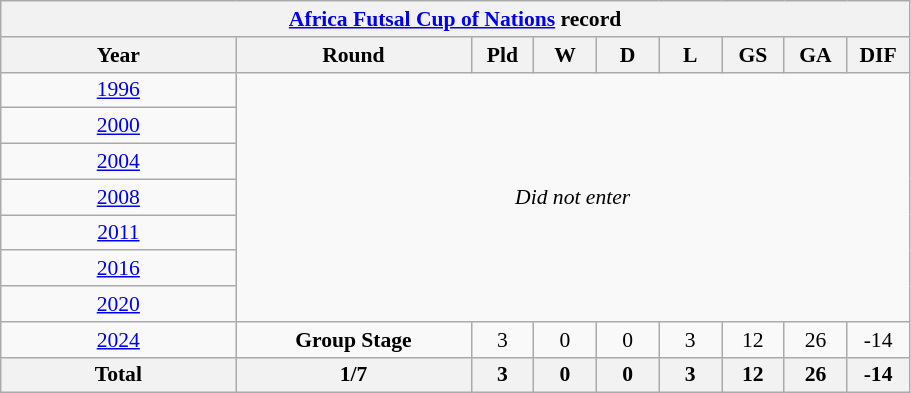<table class="wikitable" style="text-align: center;font-size:90%;">
<tr>
<th colspan=9><a href='#'>Africa Futsal Cup of Nations</a> record</th>
</tr>
<tr>
<th width=150>Year</th>
<th width=150>Round</th>
<th width=35>Pld</th>
<th width=35>W</th>
<th width=35>D</th>
<th width=35>L</th>
<th width=35>GS</th>
<th width=35>GA</th>
<th width=35>DIF</th>
</tr>
<tr>
<td> <a href='#'>1996</a></td>
<td rowspan=7; colspan=8><em>Did not enter</em></td>
</tr>
<tr>
<td> <a href='#'>2000</a></td>
</tr>
<tr>
<td><a href='#'>2004</a></td>
</tr>
<tr>
<td> <a href='#'>2008</a></td>
</tr>
<tr>
<td> <a href='#'>2011</a></td>
</tr>
<tr>
<td> <a href='#'>2016</a></td>
</tr>
<tr>
<td> <a href='#'>2020</a></td>
</tr>
<tr>
<td> <a href='#'>2024</a></td>
<td><strong>Group Stage</strong></td>
<td>3</td>
<td>0</td>
<td>0</td>
<td>3</td>
<td>12</td>
<td>26</td>
<td>-14</td>
</tr>
<tr>
<th><strong>Total</strong></th>
<th>1/7</th>
<th>3</th>
<th>0</th>
<th>0</th>
<th>3</th>
<th>12</th>
<th>26</th>
<th>-14</th>
</tr>
</table>
